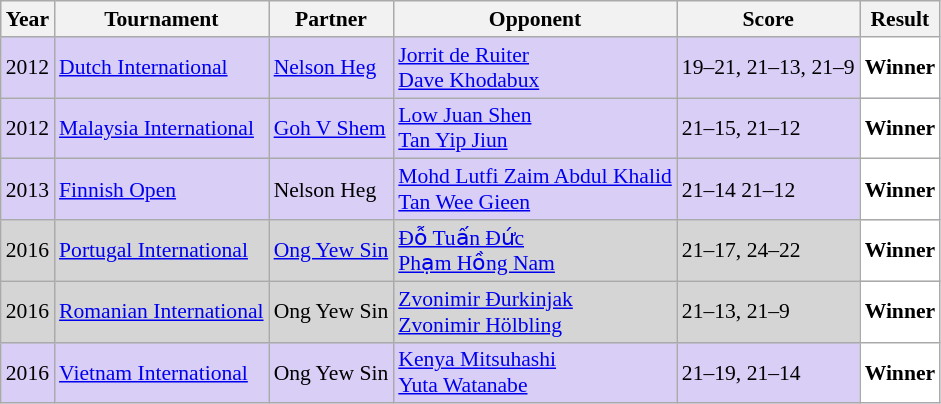<table class="sortable wikitable" style="font-size: 90%;">
<tr>
<th>Year</th>
<th>Tournament</th>
<th>Partner</th>
<th>Opponent</th>
<th>Score</th>
<th>Result</th>
</tr>
<tr style="background:#D8CEF6">
<td align="center">2012</td>
<td align="left"><a href='#'>Dutch International</a></td>
<td align="left"> <a href='#'>Nelson Heg</a></td>
<td align="left"> <a href='#'>Jorrit de Ruiter</a><br> <a href='#'>Dave Khodabux</a></td>
<td align="left">19–21, 21–13, 21–9</td>
<td style="text-align:left; background:white"> <strong>Winner</strong></td>
</tr>
<tr style="background:#D8CEF6">
<td align="center">2012</td>
<td align="left"><a href='#'>Malaysia International</a></td>
<td align="left"> <a href='#'>Goh V Shem</a></td>
<td align="left"> <a href='#'>Low Juan Shen</a><br> <a href='#'>Tan Yip Jiun</a></td>
<td align="left">21–15, 21–12</td>
<td style="text-align:left; background:white"> <strong>Winner</strong></td>
</tr>
<tr style="background:#D8CEF6">
<td align="center">2013</td>
<td align="left"><a href='#'>Finnish Open</a></td>
<td align="left"> Nelson Heg</td>
<td align="left"> <a href='#'>Mohd Lutfi Zaim Abdul Khalid</a><br> <a href='#'>Tan Wee Gieen</a></td>
<td align="left">21–14 21–12</td>
<td style="text-align:left; background:white"> <strong>Winner</strong></td>
</tr>
<tr style="background:#D5D5D5">
<td align="center">2016</td>
<td align="left"><a href='#'>Portugal International</a></td>
<td align="left"> <a href='#'>Ong Yew Sin</a></td>
<td align="left"> <a href='#'>Đỗ Tuấn Đức</a><br> <a href='#'>Phạm Hồng Nam</a></td>
<td align="left">21–17, 24–22</td>
<td style="text-align:left; background:white"> <strong>Winner</strong></td>
</tr>
<tr style="background:#D5D5D5">
<td align="center">2016</td>
<td align="left"><a href='#'>Romanian International</a></td>
<td align="left"> Ong Yew Sin</td>
<td align="left"> <a href='#'>Zvonimir Đurkinjak</a><br> <a href='#'>Zvonimir Hölbling</a></td>
<td align="left">21–13, 21–9</td>
<td style="text-align:left; background:white"> <strong>Winner</strong></td>
</tr>
<tr style="background:#D8CEF6">
<td align="center">2016</td>
<td align="left"><a href='#'>Vietnam International</a></td>
<td align="left"> Ong Yew Sin</td>
<td align="left"> <a href='#'>Kenya Mitsuhashi</a><br> <a href='#'>Yuta Watanabe</a></td>
<td align="left">21–19, 21–14</td>
<td style="text-align:left; background:white"> <strong>Winner</strong></td>
</tr>
</table>
